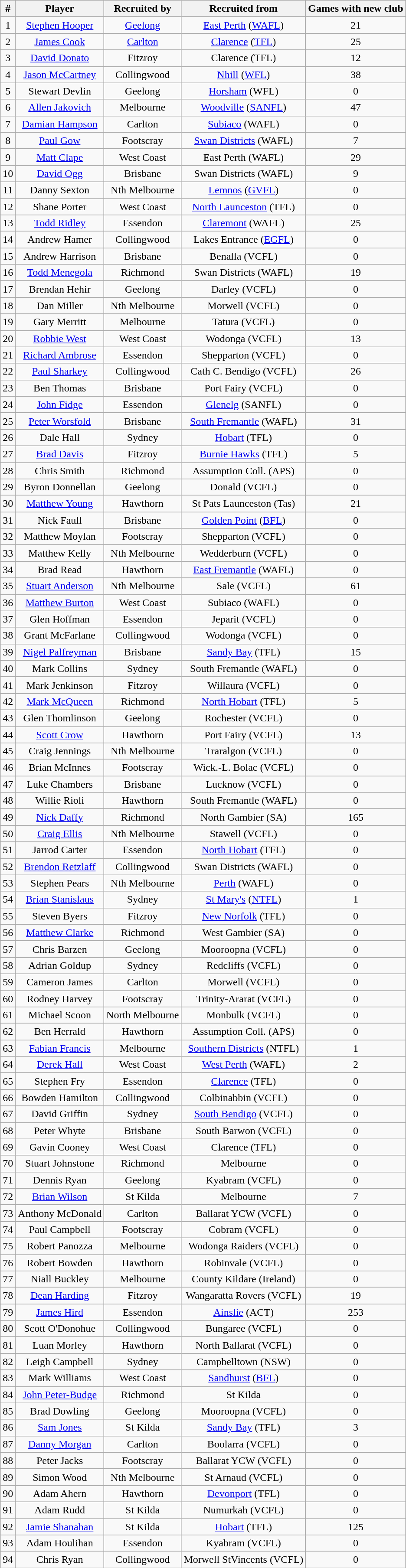<table class="wikitable sortable" style="text-align:center">
<tr>
<th>#</th>
<th>Player</th>
<th>Recruited by</th>
<th>Recruited from</th>
<th>Games with new club</th>
</tr>
<tr>
<td>1</td>
<td><a href='#'>Stephen Hooper</a></td>
<td><a href='#'>Geelong</a></td>
<td><a href='#'>East Perth</a> (<a href='#'>WAFL</a>)</td>
<td>21</td>
</tr>
<tr>
<td>2</td>
<td><a href='#'>James Cook</a></td>
<td><a href='#'>Carlton</a></td>
<td><a href='#'>Clarence</a> (<a href='#'>TFL</a>)</td>
<td>25</td>
</tr>
<tr>
<td>3</td>
<td><a href='#'>David Donato</a></td>
<td>Fitzroy</td>
<td>Clarence (TFL)</td>
<td>12</td>
</tr>
<tr>
<td>4</td>
<td><a href='#'>Jason McCartney</a></td>
<td>Collingwood</td>
<td><a href='#'>Nhill</a> (<a href='#'>WFL</a>)</td>
<td>38</td>
</tr>
<tr>
<td>5</td>
<td>Stewart Devlin</td>
<td>Geelong</td>
<td><a href='#'>Horsham</a> (WFL)</td>
<td>0</td>
</tr>
<tr>
<td>6</td>
<td><a href='#'>Allen Jakovich</a></td>
<td>Melbourne</td>
<td><a href='#'>Woodville</a> (<a href='#'>SANFL</a>)</td>
<td>47</td>
</tr>
<tr>
<td>7</td>
<td><a href='#'>Damian Hampson</a></td>
<td>Carlton</td>
<td><a href='#'>Subiaco</a> (WAFL)</td>
<td>0</td>
</tr>
<tr>
<td>8</td>
<td><a href='#'>Paul Gow</a></td>
<td>Footscray</td>
<td><a href='#'>Swan Districts</a> (WAFL)</td>
<td>7</td>
</tr>
<tr>
<td>9</td>
<td><a href='#'>Matt Clape</a></td>
<td>West Coast</td>
<td>East Perth (WAFL)</td>
<td>29</td>
</tr>
<tr>
<td>10</td>
<td><a href='#'>David Ogg</a></td>
<td>Brisbane</td>
<td>Swan Districts (WAFL)</td>
<td>9</td>
</tr>
<tr>
<td>11</td>
<td>Danny Sexton</td>
<td>Nth Melbourne</td>
<td><a href='#'>Lemnos</a> (<a href='#'>GVFL</a>)</td>
<td>0</td>
</tr>
<tr>
<td>12</td>
<td>Shane Porter</td>
<td>West Coast</td>
<td><a href='#'>North Launceston</a> (TFL)</td>
<td>0</td>
</tr>
<tr>
<td>13</td>
<td><a href='#'>Todd Ridley</a></td>
<td>Essendon</td>
<td><a href='#'>Claremont</a> (WAFL)</td>
<td>25</td>
</tr>
<tr>
<td>14</td>
<td>Andrew Hamer</td>
<td>Collingwood</td>
<td>Lakes Entrance (<a href='#'>EGFL</a>)</td>
<td>0</td>
</tr>
<tr>
<td>15</td>
<td>Andrew Harrison</td>
<td>Brisbane</td>
<td>Benalla (VCFL)</td>
<td>0</td>
</tr>
<tr>
<td>16</td>
<td><a href='#'>Todd Menegola</a></td>
<td>Richmond</td>
<td>Swan Districts (WAFL)</td>
<td>19</td>
</tr>
<tr>
<td>17</td>
<td>Brendan Hehir</td>
<td>Geelong</td>
<td>Darley (VCFL)</td>
<td>0</td>
</tr>
<tr>
<td>18</td>
<td>Dan Miller</td>
<td>Nth Melbourne</td>
<td>Morwell (VCFL)</td>
<td>0</td>
</tr>
<tr>
<td>19</td>
<td>Gary Merritt</td>
<td>Melbourne</td>
<td>Tatura (VCFL)</td>
<td>0</td>
</tr>
<tr>
<td>20</td>
<td><a href='#'>Robbie West</a></td>
<td>West Coast</td>
<td>Wodonga (VCFL)</td>
<td>13</td>
</tr>
<tr>
<td>21</td>
<td><a href='#'>Richard Ambrose</a></td>
<td>Essendon</td>
<td>Shepparton (VCFL)</td>
<td>0</td>
</tr>
<tr>
<td>22</td>
<td><a href='#'>Paul Sharkey</a></td>
<td>Collingwood</td>
<td>Cath C. Bendigo (VCFL)</td>
<td>26</td>
</tr>
<tr>
<td>23</td>
<td>Ben Thomas</td>
<td>Brisbane</td>
<td>Port Fairy (VCFL)</td>
<td>0</td>
</tr>
<tr>
<td>24</td>
<td><a href='#'>John Fidge</a></td>
<td>Essendon</td>
<td><a href='#'>Glenelg</a> (SANFL)</td>
<td>0</td>
</tr>
<tr>
<td>25</td>
<td><a href='#'>Peter Worsfold</a></td>
<td>Brisbane</td>
<td><a href='#'>South Fremantle</a> (WAFL)</td>
<td>31</td>
</tr>
<tr>
<td>26</td>
<td>Dale Hall</td>
<td>Sydney</td>
<td><a href='#'>Hobart</a> (TFL)</td>
<td>0</td>
</tr>
<tr>
<td>27</td>
<td><a href='#'>Brad Davis</a></td>
<td>Fitzroy</td>
<td><a href='#'>Burnie Hawks</a> (TFL)</td>
<td>5</td>
</tr>
<tr>
<td>28</td>
<td>Chris Smith</td>
<td>Richmond</td>
<td>Assumption Coll. (APS)</td>
<td>0</td>
</tr>
<tr>
<td>29</td>
<td>Byron Donnellan</td>
<td>Geelong</td>
<td>Donald (VCFL)</td>
<td>0</td>
</tr>
<tr>
<td>30</td>
<td><a href='#'>Matthew Young</a></td>
<td>Hawthorn</td>
<td>St Pats Launceston (Tas)</td>
<td>21</td>
</tr>
<tr>
<td>31</td>
<td>Nick Faull</td>
<td>Brisbane</td>
<td><a href='#'>Golden Point</a> (<a href='#'>BFL</a>)</td>
<td>0</td>
</tr>
<tr>
<td>32</td>
<td>Matthew Moylan</td>
<td>Footscray</td>
<td>Shepparton (VCFL)</td>
<td>0</td>
</tr>
<tr>
<td>33</td>
<td>Matthew Kelly</td>
<td>Nth Melbourne</td>
<td>Wedderburn (VCFL)</td>
<td>0</td>
</tr>
<tr>
<td>34</td>
<td>Brad Read</td>
<td>Hawthorn</td>
<td><a href='#'>East Fremantle</a> (WAFL)</td>
<td>0</td>
</tr>
<tr>
<td>35</td>
<td><a href='#'>Stuart Anderson</a></td>
<td>Nth Melbourne</td>
<td>Sale (VCFL)</td>
<td>61</td>
</tr>
<tr>
<td>36</td>
<td><a href='#'>Matthew Burton</a></td>
<td>West Coast</td>
<td>Subiaco (WAFL)</td>
<td>0</td>
</tr>
<tr>
<td>37</td>
<td>Glen Hoffman</td>
<td>Essendon</td>
<td>Jeparit (VCFL)</td>
<td>0</td>
</tr>
<tr>
<td>38</td>
<td>Grant McFarlane</td>
<td>Collingwood</td>
<td>Wodonga (VCFL)</td>
<td>0</td>
</tr>
<tr>
<td>39</td>
<td><a href='#'>Nigel Palfreyman</a></td>
<td>Brisbane</td>
<td><a href='#'>Sandy Bay</a> (TFL)</td>
<td>15</td>
</tr>
<tr>
<td>40</td>
<td>Mark Collins</td>
<td>Sydney</td>
<td>South Fremantle (WAFL)</td>
<td>0</td>
</tr>
<tr>
<td>41</td>
<td>Mark Jenkinson</td>
<td>Fitzroy</td>
<td>Willaura (VCFL)</td>
<td>0</td>
</tr>
<tr>
<td>42</td>
<td><a href='#'>Mark McQueen</a></td>
<td>Richmond</td>
<td><a href='#'>North Hobart</a> (TFL)</td>
<td>5</td>
</tr>
<tr>
<td>43</td>
<td>Glen Thomlinson</td>
<td>Geelong</td>
<td>Rochester (VCFL)</td>
<td>0</td>
</tr>
<tr>
<td>44</td>
<td><a href='#'>Scott Crow</a></td>
<td>Hawthorn</td>
<td>Port Fairy (VCFL)</td>
<td>13</td>
</tr>
<tr>
<td>45</td>
<td>Craig Jennings</td>
<td>Nth Melbourne</td>
<td>Traralgon (VCFL)</td>
<td>0</td>
</tr>
<tr>
<td>46</td>
<td>Brian McInnes</td>
<td>Footscray</td>
<td>Wick.-L. Bolac (VCFL)</td>
<td>0</td>
</tr>
<tr>
<td>47</td>
<td>Luke Chambers</td>
<td>Brisbane</td>
<td>Lucknow (VCFL)</td>
<td>0</td>
</tr>
<tr>
<td>48</td>
<td>Willie Rioli</td>
<td>Hawthorn</td>
<td>South Fremantle (WAFL)</td>
<td>0</td>
</tr>
<tr>
<td>49</td>
<td><a href='#'>Nick Daffy</a></td>
<td>Richmond</td>
<td>North Gambier (SA)</td>
<td>165</td>
</tr>
<tr>
<td>50</td>
<td><a href='#'>Craig Ellis</a></td>
<td>Nth Melbourne</td>
<td>Stawell (VCFL)</td>
<td>0</td>
</tr>
<tr>
<td>51</td>
<td>Jarrod Carter</td>
<td>Essendon</td>
<td><a href='#'>North Hobart</a> (TFL)</td>
<td>0</td>
</tr>
<tr>
<td>52</td>
<td><a href='#'>Brendon Retzlaff</a></td>
<td>Collingwood</td>
<td>Swan Districts (WAFL)</td>
<td>0</td>
</tr>
<tr>
<td>53</td>
<td>Stephen Pears</td>
<td>Nth Melbourne</td>
<td><a href='#'>Perth</a> (WAFL)</td>
<td>0</td>
</tr>
<tr>
<td>54</td>
<td><a href='#'>Brian Stanislaus</a></td>
<td>Sydney</td>
<td><a href='#'>St Mary's</a> (<a href='#'>NTFL</a>)</td>
<td>1</td>
</tr>
<tr>
<td>55</td>
<td>Steven Byers</td>
<td>Fitzroy</td>
<td><a href='#'>New Norfolk</a> (TFL)</td>
<td>0</td>
</tr>
<tr>
<td>56</td>
<td><a href='#'>Matthew Clarke</a></td>
<td>Richmond</td>
<td>West Gambier (SA)</td>
<td>0</td>
</tr>
<tr>
<td>57</td>
<td>Chris Barzen</td>
<td>Geelong</td>
<td>Mooroopna (VCFL)</td>
<td>0</td>
</tr>
<tr>
<td>58</td>
<td>Adrian Goldup</td>
<td>Sydney</td>
<td>Redcliffs (VCFL)</td>
<td>0</td>
</tr>
<tr>
<td>59</td>
<td>Cameron James</td>
<td>Carlton</td>
<td>Morwell (VCFL)</td>
<td>0</td>
</tr>
<tr>
<td>60</td>
<td>Rodney Harvey</td>
<td>Footscray</td>
<td>Trinity-Ararat (VCFL)</td>
<td>0</td>
</tr>
<tr>
<td>61</td>
<td>Michael Scoon</td>
<td>North Melbourne</td>
<td>Monbulk (VCFL)</td>
<td>0</td>
</tr>
<tr>
<td>62</td>
<td>Ben Herrald</td>
<td>Hawthorn</td>
<td>Assumption Coll. (APS)</td>
<td>0</td>
</tr>
<tr>
<td>63</td>
<td><a href='#'>Fabian Francis</a></td>
<td>Melbourne</td>
<td><a href='#'>Southern Districts</a> (NTFL)</td>
<td>1</td>
</tr>
<tr>
<td>64</td>
<td><a href='#'>Derek Hall</a></td>
<td>West Coast</td>
<td><a href='#'>West Perth</a> (WAFL)</td>
<td>2</td>
</tr>
<tr>
<td>65</td>
<td>Stephen Fry</td>
<td>Essendon</td>
<td><a href='#'>Clarence</a> (TFL)</td>
<td>0</td>
</tr>
<tr>
<td>66</td>
<td>Bowden Hamilton</td>
<td>Collingwood</td>
<td>Colbinabbin (VCFL)</td>
<td>0</td>
</tr>
<tr>
<td>67</td>
<td>David Griffin</td>
<td>Sydney</td>
<td><a href='#'>South Bendigo</a> (VCFL)</td>
<td>0</td>
</tr>
<tr>
<td>68</td>
<td>Peter Whyte</td>
<td>Brisbane</td>
<td>South Barwon (VCFL)</td>
<td>0</td>
</tr>
<tr>
<td>69</td>
<td>Gavin Cooney</td>
<td>West Coast</td>
<td>Clarence (TFL)</td>
<td>0</td>
</tr>
<tr>
<td>70</td>
<td>Stuart Johnstone</td>
<td>Richmond</td>
<td>Melbourne</td>
<td>0</td>
</tr>
<tr>
<td>71</td>
<td>Dennis Ryan</td>
<td>Geelong</td>
<td>Kyabram (VCFL)</td>
<td>0</td>
</tr>
<tr>
<td>72</td>
<td><a href='#'>Brian Wilson</a></td>
<td>St Kilda</td>
<td>Melbourne</td>
<td>7</td>
</tr>
<tr>
<td>73</td>
<td>Anthony McDonald</td>
<td>Carlton</td>
<td>Ballarat YCW (VCFL)</td>
<td>0</td>
</tr>
<tr>
<td>74</td>
<td>Paul Campbell</td>
<td>Footscray</td>
<td>Cobram (VCFL)</td>
<td>0</td>
</tr>
<tr>
<td>75</td>
<td>Robert Panozza</td>
<td>Melbourne</td>
<td>Wodonga Raiders (VCFL)</td>
<td>0</td>
</tr>
<tr>
<td>76</td>
<td>Robert Bowden</td>
<td>Hawthorn</td>
<td>Robinvale (VCFL)</td>
<td>0</td>
</tr>
<tr>
<td>77</td>
<td>Niall Buckley</td>
<td>Melbourne</td>
<td>County Kildare (Ireland)</td>
<td>0</td>
</tr>
<tr>
<td>78</td>
<td><a href='#'>Dean Harding</a></td>
<td>Fitzroy</td>
<td>Wangaratta Rovers (VCFL)</td>
<td>19</td>
</tr>
<tr>
<td>79</td>
<td><a href='#'>James Hird</a></td>
<td>Essendon</td>
<td><a href='#'>Ainslie</a> (ACT)</td>
<td>253</td>
</tr>
<tr>
<td>80</td>
<td>Scott O'Donohue</td>
<td>Collingwood</td>
<td>Bungaree (VCFL)</td>
<td>0</td>
</tr>
<tr>
<td>81</td>
<td>Luan Morley</td>
<td>Hawthorn</td>
<td>North Ballarat (VCFL)</td>
<td>0</td>
</tr>
<tr>
<td>82</td>
<td>Leigh Campbell</td>
<td>Sydney</td>
<td>Campbelltown (NSW)</td>
<td>0</td>
</tr>
<tr>
<td>83</td>
<td>Mark Williams</td>
<td>West Coast</td>
<td><a href='#'>Sandhurst</a> (<a href='#'>BFL</a>)</td>
<td>0</td>
</tr>
<tr>
<td>84</td>
<td><a href='#'>John Peter-Budge</a></td>
<td>Richmond</td>
<td>St Kilda</td>
<td>0</td>
</tr>
<tr>
<td>85</td>
<td>Brad Dowling</td>
<td>Geelong</td>
<td>Mooroopna (VCFL)</td>
<td>0</td>
</tr>
<tr>
<td>86</td>
<td><a href='#'>Sam Jones</a></td>
<td>St Kilda</td>
<td><a href='#'>Sandy Bay</a> (TFL)</td>
<td>3</td>
</tr>
<tr>
<td>87</td>
<td><a href='#'>Danny Morgan</a></td>
<td>Carlton</td>
<td>Boolarra (VCFL)</td>
<td>0</td>
</tr>
<tr>
<td>88</td>
<td>Peter Jacks</td>
<td>Footscray</td>
<td>Ballarat YCW (VCFL)</td>
<td>0</td>
</tr>
<tr>
<td>89</td>
<td>Simon Wood</td>
<td>Nth Melbourne</td>
<td>St Arnaud (VCFL)</td>
<td>0</td>
</tr>
<tr>
<td>90</td>
<td>Adam Ahern</td>
<td>Hawthorn</td>
<td><a href='#'>Devonport</a> (TFL)</td>
<td>0</td>
</tr>
<tr>
<td>91</td>
<td>Adam Rudd</td>
<td>St Kilda</td>
<td>Numurkah (VCFL)</td>
<td>0</td>
</tr>
<tr>
<td>92</td>
<td><a href='#'>Jamie Shanahan</a></td>
<td>St Kilda</td>
<td><a href='#'>Hobart</a> (TFL)</td>
<td>125</td>
</tr>
<tr>
<td>93</td>
<td>Adam Houlihan</td>
<td>Essendon</td>
<td>Kyabram (VCFL)</td>
<td>0</td>
</tr>
<tr>
<td>94</td>
<td>Chris Ryan</td>
<td>Collingwood</td>
<td>Morwell StVincents (VCFL)</td>
<td>0</td>
</tr>
</table>
